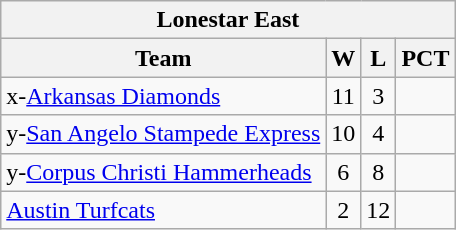<table class="wikitable" style="text-align:center">
<tr>
<th colspan=4>Lonestar East</th>
</tr>
<tr>
<th>Team</th>
<th>W</th>
<th>L</th>
<th>PCT</th>
</tr>
<tr>
<td align=left>x-<a href='#'>Arkansas Diamonds</a></td>
<td>11</td>
<td>3</td>
<td></td>
</tr>
<tr>
<td align=left>y-<a href='#'>San Angelo Stampede Express</a></td>
<td>10</td>
<td>4</td>
<td></td>
</tr>
<tr>
<td align=left>y-<a href='#'>Corpus Christi Hammerheads</a></td>
<td>6</td>
<td>8</td>
<td></td>
</tr>
<tr>
<td align=left><a href='#'>Austin Turfcats</a></td>
<td>2</td>
<td>12</td>
<td></td>
</tr>
</table>
